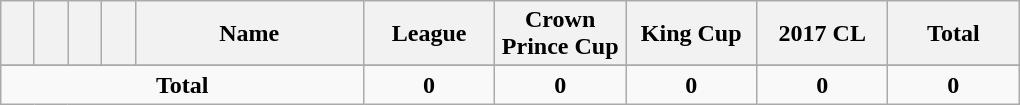<table class="wikitable" style="text-align:center">
<tr>
<th width=15></th>
<th width=15></th>
<th width=15></th>
<th width=15></th>
<th width=145>Name</th>
<th width=80>League</th>
<th width=80>Crown Prince Cup</th>
<th width=80>King Cup</th>
<th width=80>2017 CL</th>
<th width=80>Total</th>
</tr>
<tr>
</tr>
<tr>
<td colspan=5><strong>Total</strong></td>
<td><strong>0</strong></td>
<td><strong>0</strong></td>
<td><strong>0</strong></td>
<td><strong>0</strong></td>
<td><strong>0</strong></td>
</tr>
</table>
